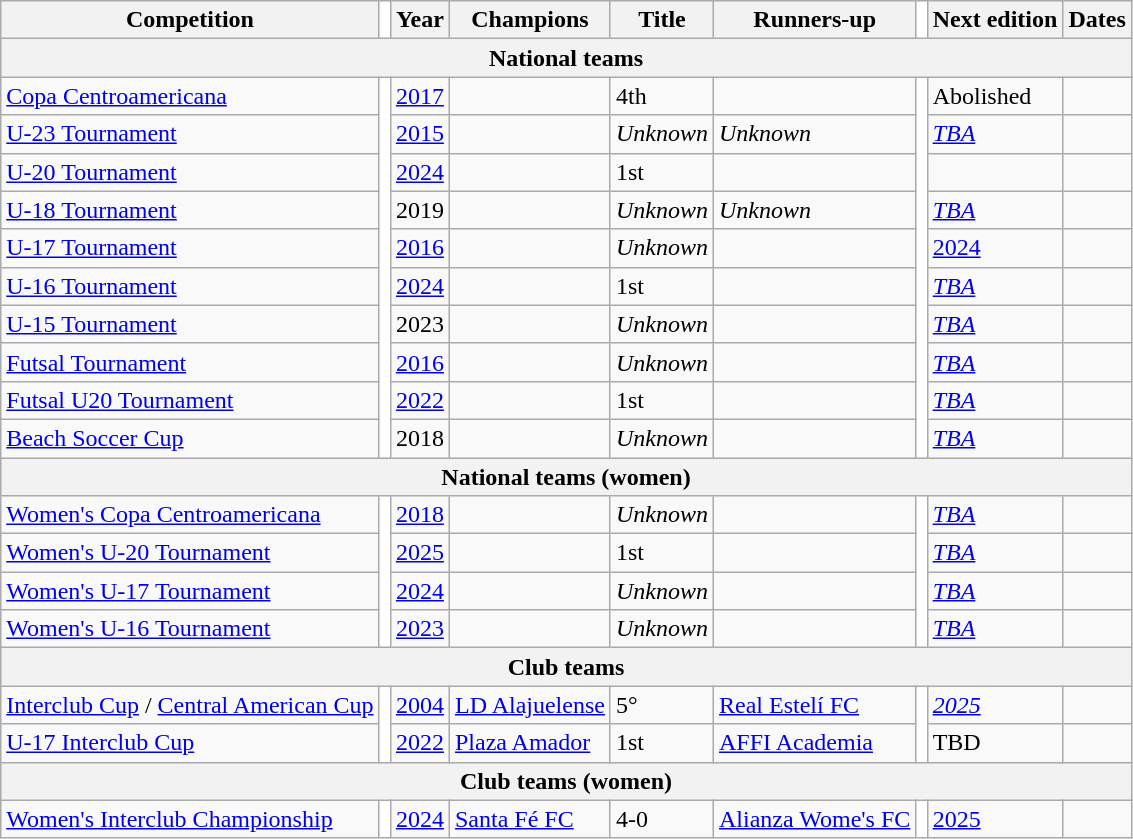<table class="wikitable">
<tr>
<th>Competition</th>
<td width="1%"  style="background-color:#ffffff;"></td>
<th>Year</th>
<th>Champions</th>
<th>Title</th>
<th>Runners-up</th>
<td width="1%"  style="background-color:#ffffff;"></td>
<th>Next edition</th>
<th>Dates</th>
</tr>
<tr>
<th colspan=9>National teams</th>
</tr>
<tr>
<td><a href='#'>Copa Centroamericana</a></td>
<td rowspan="10" style="background-color:#ffffff;"></td>
<td><a href='#'>2017</a></td>
<td></td>
<td>4th</td>
<td></td>
<td rowspan="10" style="background-color:#ffffff;"></td>
<td>Abolished</td>
<td></td>
</tr>
<tr>
<td><a href='#'>U-23 Tournament</a></td>
<td><a href='#'>2015</a></td>
<td></td>
<td><em>Unknown</em></td>
<td><em>Unknown</em></td>
<td><em><a href='#'>TBA</a></em></td>
<td></td>
</tr>
<tr>
<td><a href='#'>U-20 Tournament</a></td>
<td><a href='#'>2024</a></td>
<td></td>
<td>1st</td>
<td></td>
<td></td>
<td></td>
</tr>
<tr>
<td><a href='#'>U-18 Tournament</a></td>
<td>2019</td>
<td></td>
<td><em>Unknown</em></td>
<td><em>Unknown</em></td>
<td><em><a href='#'>TBA</a></em></td>
<td></td>
</tr>
<tr>
<td><a href='#'>U-17 Tournament</a></td>
<td><a href='#'>2016</a></td>
<td></td>
<td><em>Unknown</em></td>
<td></td>
<td><a href='#'>2024</a></td>
<td></td>
</tr>
<tr>
<td><a href='#'>U-16 Tournament</a></td>
<td><a href='#'>2024</a></td>
<td></td>
<td>1st</td>
<td></td>
<td><em><a href='#'>TBA</a></em></td>
<td></td>
</tr>
<tr>
<td><a href='#'>U-15 Tournament</a></td>
<td>2023</td>
<td></td>
<td><em>Unknown</em></td>
<td></td>
<td><em><a href='#'>TBA</a></em></td>
<td></td>
</tr>
<tr>
<td><a href='#'>Futsal Tournament</a></td>
<td><a href='#'>2016</a></td>
<td></td>
<td><em>Unknown</em></td>
<td></td>
<td><em><a href='#'>TBA</a></em></td>
<td></td>
</tr>
<tr>
<td><a href='#'>Futsal U20 Tournament</a></td>
<td><a href='#'>2022</a></td>
<td></td>
<td>1st</td>
<td></td>
<td><em><a href='#'>TBA</a></em></td>
<td></td>
</tr>
<tr>
<td><a href='#'>Beach Soccer Cup</a></td>
<td>2018</td>
<td></td>
<td><em>Unknown</em></td>
<td></td>
<td><em><a href='#'>TBA</a></em></td>
<td></td>
</tr>
<tr>
<th colspan=9>National teams (women)</th>
</tr>
<tr>
<td><a href='#'>Women's Copa Centroamericana</a></td>
<td rowspan="4" style="background-color:#ffffff;"></td>
<td><a href='#'>2018</a></td>
<td></td>
<td><em>Unknown</em></td>
<td></td>
<td rowspan="4" style="background-color:#ffffff;"></td>
<td><em><a href='#'>TBA</a></em></td>
<td></td>
</tr>
<tr>
<td><a href='#'>Women's U-20 Tournament</a></td>
<td><a href='#'>2025</a></td>
<td></td>
<td>1st</td>
<td></td>
<td><em><a href='#'>TBA</a></em></td>
<td></td>
</tr>
<tr>
<td><a href='#'>Women's U-17 Tournament</a></td>
<td><a href='#'>2024</a></td>
<td></td>
<td><em>Unknown</em></td>
<td></td>
<td><em><a href='#'>TBA</a></em></td>
<td></td>
</tr>
<tr>
<td><a href='#'>Women's U-16 Tournament</a></td>
<td><a href='#'>2023</a></td>
<td></td>
<td><em>Unknown</em></td>
<td></td>
<td><em><a href='#'>TBA</a></em></td>
<td></td>
</tr>
<tr>
<th colspan=9>Club teams</th>
</tr>
<tr>
<td><a href='#'>Interclub Cup</a> / <a href='#'>Central American Cup</a></td>
<td rowspan="2" style="background-color:#ffffff;"></td>
<td><a href='#'>2004</a></td>
<td> <a href='#'>LD Alajuelense</a></td>
<td>5°</td>
<td> <a href='#'>Real Estelí FC</a></td>
<td rowspan="2" style="background-color:#ffffff;"></td>
<td><em><a href='#'>2025</a></em></td>
<td></td>
</tr>
<tr>
<td><a href='#'>U-17 Interclub Cup</a></td>
<td><a href='#'>2022</a></td>
<td> <a href='#'>Plaza Amador</a></td>
<td>1st</td>
<td> <a href='#'>AFFI Academia</a></td>
<td>TBD</td>
<td></td>
</tr>
<tr>
<th colspan=9>Club teams (women)</th>
</tr>
<tr>
<td><a href='#'>Women's Interclub Championship</a></td>
<td style="background-color:#ffffff;"></td>
<td><a href='#'>2024</a></td>
<td> <a href='#'>Santa Fé FC</a></td>
<td>4-0</td>
<td> <a href='#'>Alianza Wome's FC</a></td>
<td style="background-color:#ffffff;"></td>
<td><a href='#'>2025</a></td>
<td></td>
</tr>
</table>
